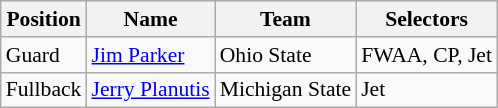<table class="wikitable" style="font-size: 90%">
<tr>
<th>Position</th>
<th>Name</th>
<th>Team</th>
<th>Selectors</th>
</tr>
<tr>
<td>Guard</td>
<td><a href='#'>Jim Parker</a></td>
<td>Ohio State</td>
<td>FWAA, CP, Jet</td>
</tr>
<tr>
<td>Fullback</td>
<td><a href='#'>Jerry Planutis</a></td>
<td>Michigan State</td>
<td>Jet</td>
</tr>
</table>
